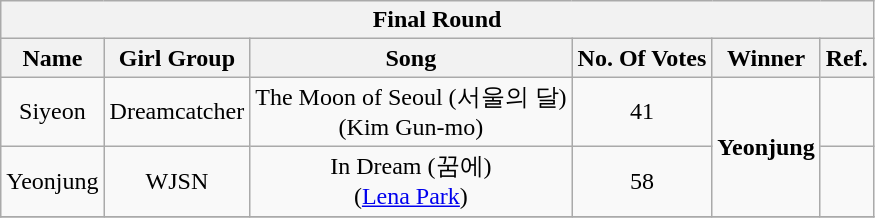<table class="wikitable" style="text-align:center">
<tr>
<th colspan="6">Final Round</th>
</tr>
<tr>
<th>Name</th>
<th>Girl Group</th>
<th>Song</th>
<th>No. Of Votes</th>
<th>Winner</th>
<th>Ref.</th>
</tr>
<tr>
<td>Siyeon</td>
<td>Dreamcatcher</td>
<td>The Moon of Seoul (서울의 달)<br>(Kim Gun-mo)</td>
<td>41</td>
<td rowspan="2"><strong>Yeonjung</strong></td>
<td></td>
</tr>
<tr>
<td>Yeonjung</td>
<td>WJSN</td>
<td>In Dream (꿈에)<br>(<a href='#'>Lena Park</a>)</td>
<td>58</td>
<td></td>
</tr>
<tr>
</tr>
</table>
